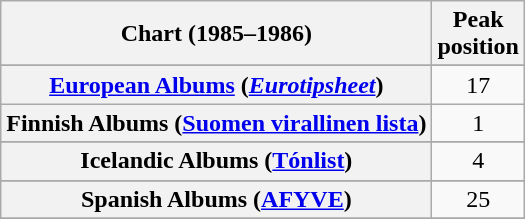<table class="wikitable sortable plainrowheaders" style="text-align:center">
<tr>
<th scope="col">Chart (1985–1986)</th>
<th scope="col">Peak<br>position</th>
</tr>
<tr>
</tr>
<tr>
</tr>
<tr>
<th scope="row"><a href='#'>European Albums</a> (<em><a href='#'>Eurotipsheet</a></em>)</th>
<td>17</td>
</tr>
<tr>
<th scope="row">Finnish Albums (<a href='#'>Suomen virallinen lista</a>)</th>
<td>1</td>
</tr>
<tr>
</tr>
<tr>
<th scope="row">Icelandic Albums (<a href='#'>Tónlist</a>)</th>
<td>4</td>
</tr>
<tr>
</tr>
<tr>
<th scope="row">Spanish Albums (<a href='#'>AFYVE</a>)</th>
<td>25</td>
</tr>
<tr>
</tr>
<tr>
</tr>
</table>
